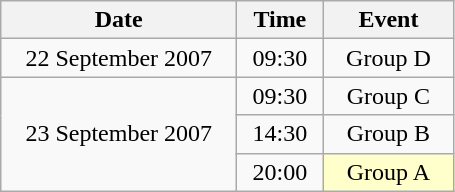<table class = "wikitable" style="text-align:center;">
<tr>
<th width=150>Date</th>
<th width=50>Time</th>
<th width=80>Event</th>
</tr>
<tr>
<td>22 September 2007</td>
<td>09:30</td>
<td>Group D</td>
</tr>
<tr>
<td rowspan=3>23 September 2007</td>
<td>09:30</td>
<td>Group C</td>
</tr>
<tr>
<td>14:30</td>
<td>Group B</td>
</tr>
<tr>
<td>20:00</td>
<td bgcolor=ffffcc>Group A</td>
</tr>
</table>
